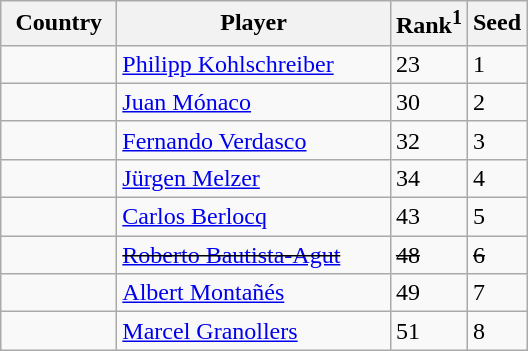<table class="sortable wikitable">
<tr>
<th width="70">Country</th>
<th width="175">Player</th>
<th>Rank<sup>1</sup></th>
<th>Seed</th>
</tr>
<tr>
<td></td>
<td><a href='#'>Philipp Kohlschreiber</a></td>
<td>23</td>
<td>1</td>
</tr>
<tr>
<td></td>
<td><a href='#'>Juan Mónaco</a></td>
<td>30</td>
<td>2</td>
</tr>
<tr>
<td></td>
<td><a href='#'>Fernando Verdasco</a></td>
<td>32</td>
<td>3</td>
</tr>
<tr>
<td></td>
<td><a href='#'>Jürgen Melzer</a></td>
<td>34</td>
<td>4</td>
</tr>
<tr>
<td></td>
<td><a href='#'>Carlos Berlocq</a></td>
<td>43</td>
<td>5</td>
</tr>
<tr>
<td><s></s></td>
<td><s><a href='#'>Roberto Bautista-Agut</a></s></td>
<td><s>48</s></td>
<td><s>6</s></td>
</tr>
<tr>
<td></td>
<td><a href='#'>Albert Montañés</a></td>
<td>49</td>
<td>7</td>
</tr>
<tr>
<td></td>
<td><a href='#'>Marcel Granollers</a></td>
<td>51</td>
<td>8</td>
</tr>
</table>
